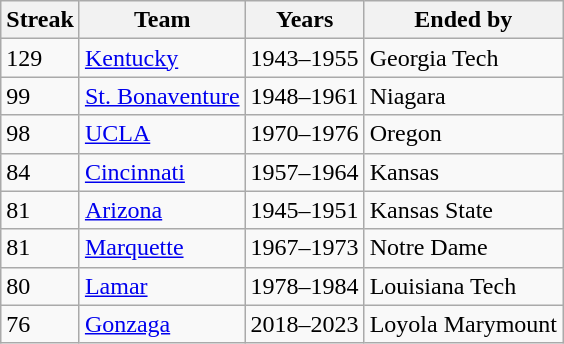<table class="wikitable">
<tr>
<th>Streak</th>
<th>Team</th>
<th>Years</th>
<th>Ended by</th>
</tr>
<tr>
<td>129</td>
<td><a href='#'>Kentucky</a></td>
<td>1943–1955</td>
<td>Georgia Tech</td>
</tr>
<tr>
<td>99</td>
<td><a href='#'>St. Bonaventure</a></td>
<td>1948–1961</td>
<td>Niagara</td>
</tr>
<tr>
<td>98</td>
<td><a href='#'>UCLA</a></td>
<td>1970–1976</td>
<td>Oregon</td>
</tr>
<tr>
<td>84</td>
<td><a href='#'>Cincinnati</a></td>
<td>1957–1964</td>
<td>Kansas</td>
</tr>
<tr>
<td>81</td>
<td><a href='#'>Arizona</a></td>
<td>1945–1951</td>
<td>Kansas State</td>
</tr>
<tr>
<td>81</td>
<td><a href='#'>Marquette</a></td>
<td>1967–1973</td>
<td>Notre Dame</td>
</tr>
<tr>
<td>80</td>
<td><a href='#'>Lamar</a></td>
<td>1978–1984</td>
<td>Louisiana Tech</td>
</tr>
<tr>
<td>76</td>
<td><a href='#'>Gonzaga</a></td>
<td>2018–2023</td>
<td>Loyola Marymount</td>
</tr>
</table>
